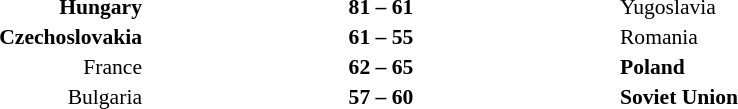<table width=75% cellspacing=1>
<tr>
<th width=25%></th>
<th width=25%></th>
<th width=25%></th>
</tr>
<tr style=font-size:90%>
<td align=right><strong>Hungary</strong></td>
<td align=center><strong>81 – 61</strong></td>
<td>Yugoslavia</td>
</tr>
<tr style=font-size:90%>
<td align=right><strong>Czechoslovakia</strong></td>
<td align=center><strong>61 – 55</strong></td>
<td>Romania</td>
</tr>
<tr style=font-size:90%>
<td align=right>France</td>
<td align=center><strong>62 – 65</strong></td>
<td><strong>Poland</strong></td>
</tr>
<tr style=font-size:90%>
<td align=right>Bulgaria</td>
<td align=center><strong>57 – 60</strong></td>
<td><strong>Soviet Union</strong></td>
</tr>
</table>
